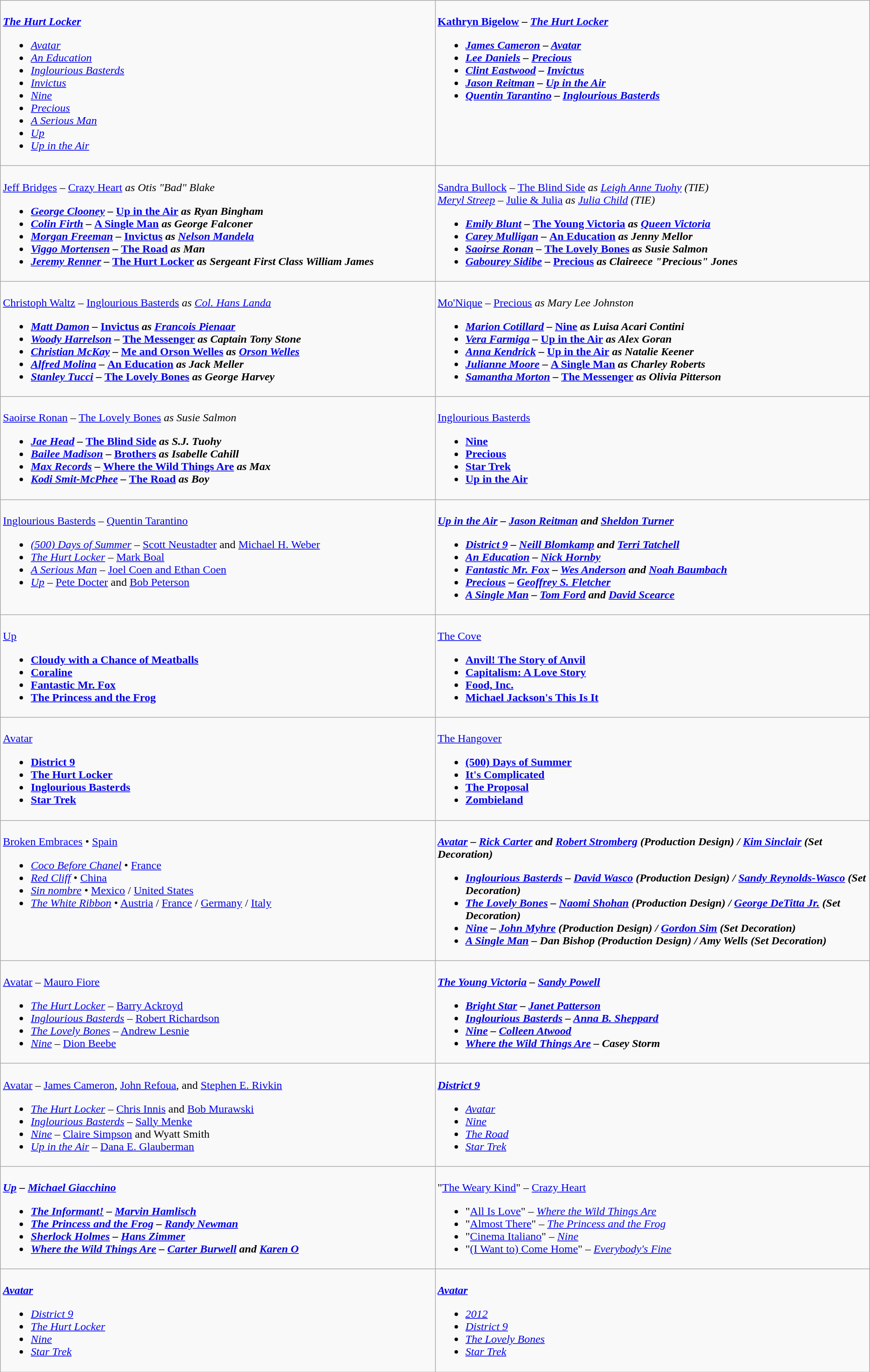<table class=wikitable>
<tr>
<td valign="top" width="50%"><br><strong><em><a href='#'>The Hurt Locker</a></em></strong><ul><li><em><a href='#'>Avatar</a></em></li><li><em><a href='#'>An Education</a></em></li><li><em><a href='#'>Inglourious Basterds</a></em></li><li><em><a href='#'>Invictus</a></em></li><li><em><a href='#'>Nine</a></em></li><li><em><a href='#'>Precious</a></em></li><li><em><a href='#'>A Serious Man</a></em></li><li><em><a href='#'>Up</a></em></li><li><em><a href='#'>Up in the Air</a></em></li></ul></td>
<td valign="top" width="50%"><br><strong><a href='#'>Kathryn Bigelow</a> – <em><a href='#'>The Hurt Locker</a><strong><em><ul><li><a href='#'>James Cameron</a> – </em><a href='#'>Avatar</a><em></li><li><a href='#'>Lee Daniels</a> – </em><a href='#'>Precious</a><em></li><li><a href='#'>Clint Eastwood</a> – </em><a href='#'>Invictus</a><em></li><li><a href='#'>Jason Reitman</a> – </em><a href='#'>Up in the Air</a><em></li><li><a href='#'>Quentin Tarantino</a> – </em><a href='#'>Inglourious Basterds</a><em></li></ul></td>
</tr>
<tr>
<td valign="top" width="50%"><br></strong><a href='#'>Jeff Bridges</a> – </em><a href='#'>Crazy Heart</a><em> as Otis "Bad" Blake<strong><ul><li><a href='#'>George Clooney</a> – </em><a href='#'>Up in the Air</a><em> as Ryan Bingham</li><li><a href='#'>Colin Firth</a> – </em><a href='#'>A Single Man</a><em> as George Falconer</li><li><a href='#'>Morgan Freeman</a> – </em><a href='#'>Invictus</a><em> as <a href='#'>Nelson Mandela</a></li><li><a href='#'>Viggo Mortensen</a> – </em><a href='#'>The Road</a><em> as Man</li><li><a href='#'>Jeremy Renner</a> – </em><a href='#'>The Hurt Locker</a><em> as Sergeant First Class William James</li></ul></td>
<td valign="top" width="50%"><br></strong><a href='#'>Sandra Bullock</a> – </em><a href='#'>The Blind Side</a><em> as <a href='#'>Leigh Anne Tuohy</a> (TIE)<br><a href='#'>Meryl Streep</a> – </em><a href='#'>Julie & Julia</a><em> as <a href='#'>Julia Child</a> (TIE)<strong><ul><li><a href='#'>Emily Blunt</a> – </em><a href='#'>The Young Victoria</a><em> as <a href='#'>Queen Victoria</a></li><li><a href='#'>Carey Mulligan</a> – </em><a href='#'>An Education</a><em> as Jenny Mellor</li><li><a href='#'>Saoirse Ronan</a> – </em><a href='#'>The Lovely Bones</a><em> as Susie Salmon</li><li><a href='#'>Gabourey Sidibe</a> – </em><a href='#'>Precious</a><em> as Claireece "Precious" Jones</li></ul></td>
</tr>
<tr>
<td valign="top" width="50%"><br></strong><a href='#'>Christoph Waltz</a> – </em><a href='#'>Inglourious Basterds</a><em> as <a href='#'>Col. Hans Landa</a><strong><ul><li><a href='#'>Matt Damon</a> – </em><a href='#'>Invictus</a><em> as <a href='#'>Francois Pienaar</a></li><li><a href='#'>Woody Harrelson</a> – </em><a href='#'>The Messenger</a><em> as Captain Tony Stone</li><li><a href='#'>Christian McKay</a> – </em><a href='#'>Me and Orson Welles</a><em> as <a href='#'>Orson Welles</a></li><li><a href='#'>Alfred Molina</a> – </em><a href='#'>An Education</a><em> as Jack Meller</li><li><a href='#'>Stanley Tucci</a> – </em><a href='#'>The Lovely Bones</a><em> as George Harvey</li></ul></td>
<td valign="top" width="50%"><br></strong><a href='#'>Mo'Nique</a> – </em><a href='#'>Precious</a><em> as Mary Lee Johnston<strong><ul><li><a href='#'>Marion Cotillard</a> – </em><a href='#'>Nine</a><em> as Luisa Acari Contini</li><li><a href='#'>Vera Farmiga</a> – </em><a href='#'>Up in the Air</a><em> as Alex Goran</li><li><a href='#'>Anna Kendrick</a> – </em><a href='#'>Up in the Air</a><em> as Natalie Keener</li><li><a href='#'>Julianne Moore</a> – </em><a href='#'>A Single Man</a><em> as Charley Roberts</li><li><a href='#'>Samantha Morton</a> – </em><a href='#'>The Messenger</a><em> as Olivia Pitterson</li></ul></td>
</tr>
<tr>
<td valign="top" width="50%"><br></strong><a href='#'>Saoirse Ronan</a> – </em><a href='#'>The Lovely Bones</a><em> as Susie Salmon<strong><ul><li><a href='#'>Jae Head</a> – </em><a href='#'>The Blind Side</a><em> as S.J. Tuohy</li><li><a href='#'>Bailee Madison</a> – </em><a href='#'>Brothers</a><em> as Isabelle Cahill</li><li><a href='#'>Max Records</a> – </em><a href='#'>Where the Wild Things Are</a><em> as Max</li><li><a href='#'>Kodi Smit-McPhee</a> – </em><a href='#'>The Road</a><em> as Boy</li></ul></td>
<td valign="top" width="50%"><br></em></strong><a href='#'>Inglourious Basterds</a><strong><em><ul><li></em><a href='#'>Nine</a><em></li><li></em><a href='#'>Precious</a><em></li><li></em><a href='#'>Star Trek</a><em></li><li></em><a href='#'>Up in the Air</a><em></li></ul></td>
</tr>
<tr>
<td valign="top" width="50%"><br></em></strong><a href='#'>Inglourious Basterds</a></em> – <a href='#'>Quentin Tarantino</a></strong><ul><li><em><a href='#'>(500) Days of Summer</a></em> – <a href='#'>Scott Neustadter</a> and <a href='#'>Michael H. Weber</a></li><li><em><a href='#'>The Hurt Locker</a></em> – <a href='#'>Mark Boal</a></li><li><em><a href='#'>A Serious Man</a></em> – <a href='#'>Joel Coen and Ethan Coen</a></li><li><em><a href='#'>Up</a></em> – <a href='#'>Pete Docter</a> and <a href='#'>Bob Peterson</a></li></ul></td>
<td valign="top" width="50%"><br><strong><em><a href='#'>Up in the Air</a><em> – <a href='#'>Jason Reitman</a> and <a href='#'>Sheldon Turner</a><strong><ul><li></em><a href='#'>District 9</a><em> – <a href='#'>Neill Blomkamp</a> and <a href='#'>Terri Tatchell</a></li><li></em><a href='#'>An Education</a><em> – <a href='#'>Nick Hornby</a></li><li></em><a href='#'>Fantastic Mr. Fox</a><em> – <a href='#'>Wes Anderson</a> and <a href='#'>Noah Baumbach</a></li><li></em><a href='#'>Precious</a><em> – <a href='#'>Geoffrey S. Fletcher</a></li><li></em><a href='#'>A Single Man</a><em> – <a href='#'>Tom Ford</a> and <a href='#'>David Scearce</a></li></ul></td>
</tr>
<tr>
<td valign="top" width="50%"><br></em></strong><a href='#'>Up</a><strong><em><ul><li></em><a href='#'>Cloudy with a Chance of Meatballs</a><em></li><li></em><a href='#'>Coraline</a><em></li><li></em><a href='#'>Fantastic Mr. Fox</a><em></li><li></em><a href='#'>The Princess and the Frog</a><em></li></ul></td>
<td valign="top" width="50%"><br></em></strong><a href='#'>The Cove</a><strong><em><ul><li></em><a href='#'>Anvil! The Story of Anvil</a><em></li><li></em><a href='#'>Capitalism: A Love Story</a><em></li><li></em><a href='#'>Food, Inc.</a><em></li><li></em><a href='#'>Michael Jackson's This Is It</a><em></li></ul></td>
</tr>
<tr>
<td valign="top" width="50%"><br></em></strong><a href='#'>Avatar</a><strong><em><ul><li></em><a href='#'>District 9</a><em></li><li></em><a href='#'>The Hurt Locker</a><em></li><li></em><a href='#'>Inglourious Basterds</a><em></li><li></em><a href='#'>Star Trek</a><em></li></ul></td>
<td valign="top" width="50%"><br></em></strong><a href='#'>The Hangover</a><strong><em><ul><li></em><a href='#'>(500) Days of Summer</a><em></li><li></em><a href='#'>It's Complicated</a><em></li><li></em><a href='#'>The Proposal</a><em></li><li></em><a href='#'>Zombieland</a><em></li></ul></td>
</tr>
<tr>
<td valign="top" width="50%"><br></em></strong><a href='#'>Broken Embraces</a></em> • <a href='#'>Spain</a></strong><ul><li><em><a href='#'>Coco Before Chanel</a></em> • <a href='#'>France</a></li><li><em><a href='#'>Red Cliff</a></em> • <a href='#'>China</a></li><li><em><a href='#'>Sin nombre</a></em> • <a href='#'>Mexico</a> / <a href='#'>United States</a></li><li><em><a href='#'>The White Ribbon</a></em> • <a href='#'>Austria</a> / <a href='#'>France</a> / <a href='#'>Germany</a> / <a href='#'>Italy</a></li></ul></td>
<td valign="top" width="50%"><br><strong><em><a href='#'>Avatar</a><em> – <a href='#'>Rick Carter</a> and <a href='#'>Robert Stromberg</a> (Production Design) / <a href='#'>Kim Sinclair</a> (Set Decoration)<strong><ul><li></em><a href='#'>Inglourious Basterds</a><em> – <a href='#'>David Wasco</a> (Production Design) / <a href='#'>Sandy Reynolds-Wasco</a> (Set Decoration)</li><li></em><a href='#'>The Lovely Bones</a><em> – <a href='#'>Naomi Shohan</a> (Production Design) / <a href='#'>George DeTitta Jr.</a> (Set Decoration)</li><li></em><a href='#'>Nine</a><em> – <a href='#'>John Myhre</a> (Production Design) / <a href='#'>Gordon Sim</a> (Set Decoration)</li><li></em><a href='#'>A Single Man</a><em> – Dan Bishop (Production Design) / Amy Wells (Set Decoration)</li></ul></td>
</tr>
<tr>
<td valign="top" width="50%"><br></em></strong><a href='#'>Avatar</a></em> – <a href='#'>Mauro Fiore</a></strong><ul><li><em><a href='#'>The Hurt Locker</a></em> – <a href='#'>Barry Ackroyd</a></li><li><em><a href='#'>Inglourious Basterds</a></em> – <a href='#'>Robert Richardson</a></li><li><em><a href='#'>The Lovely Bones</a></em> – <a href='#'>Andrew Lesnie</a></li><li><em><a href='#'>Nine</a></em> – <a href='#'>Dion Beebe</a></li></ul></td>
<td valign="top" width="50%"><br><strong><em><a href='#'>The Young Victoria</a><em> – <a href='#'>Sandy Powell</a><strong><ul><li></em><a href='#'>Bright Star</a><em> – <a href='#'>Janet Patterson</a></li><li></em><a href='#'>Inglourious Basterds</a><em> – <a href='#'>Anna B. Sheppard</a></li><li></em><a href='#'>Nine</a><em> – <a href='#'>Colleen Atwood</a></li><li></em><a href='#'>Where the Wild Things Are</a><em> – Casey Storm</li></ul></td>
</tr>
<tr>
<td valign="top" width="50%"><br></em></strong><a href='#'>Avatar</a></em> – <a href='#'>James Cameron</a>, <a href='#'>John Refoua</a>, and <a href='#'>Stephen E. Rivkin</a></strong><ul><li><em><a href='#'>The Hurt Locker</a></em> – <a href='#'>Chris Innis</a> and <a href='#'>Bob Murawski</a></li><li><em><a href='#'>Inglourious Basterds</a></em> – <a href='#'>Sally Menke</a></li><li><em><a href='#'>Nine</a></em> – <a href='#'>Claire Simpson</a> and Wyatt Smith</li><li><em><a href='#'>Up in the Air</a></em> – <a href='#'>Dana E. Glauberman</a></li></ul></td>
<td valign="top" width="50%"><br><strong><em><a href='#'>District 9</a></em></strong><ul><li><em><a href='#'>Avatar</a></em></li><li><em><a href='#'>Nine</a></em></li><li><em><a href='#'>The Road</a></em></li><li><em><a href='#'>Star Trek</a></em></li></ul></td>
</tr>
<tr>
<td valign="top" width="50%"><br><strong><em><a href='#'>Up</a><em> – <a href='#'>Michael Giacchino</a><strong><ul><li></em><a href='#'>The Informant!</a><em> – <a href='#'>Marvin Hamlisch</a></li><li></em><a href='#'>The Princess and the Frog</a><em> – <a href='#'>Randy Newman</a></li><li></em><a href='#'>Sherlock Holmes</a><em> – <a href='#'>Hans Zimmer</a></li><li></em><a href='#'>Where the Wild Things Are</a><em> – <a href='#'>Carter Burwell</a> and <a href='#'>Karen O</a></li></ul></td>
<td valign="top" width="50%"><br></strong>"<a href='#'>The Weary Kind</a>" – </em><a href='#'>Crazy Heart</a></em></strong><ul><li>"<a href='#'>All Is Love</a>" – <em><a href='#'>Where the Wild Things Are</a></em></li><li>"<a href='#'>Almost There</a>" – <em><a href='#'>The Princess and the Frog</a></em></li><li>"<a href='#'>Cinema Italiano</a>" – <em><a href='#'>Nine</a></em></li><li>"<a href='#'>(I Want to) Come Home</a>" – <em><a href='#'>Everybody's Fine</a></em></li></ul></td>
</tr>
<tr>
<td valign="top" width="50%"><br><strong><em><a href='#'>Avatar</a></em></strong><ul><li><em><a href='#'>District 9</a></em></li><li><em><a href='#'>The Hurt Locker</a></em></li><li><em><a href='#'>Nine</a></em></li><li><em><a href='#'>Star Trek</a></em></li></ul></td>
<td valign="top" width="50%"><br><strong><em><a href='#'>Avatar</a></em></strong><ul><li><em><a href='#'>2012</a></em></li><li><em><a href='#'>District 9</a></em></li><li><em><a href='#'>The Lovely Bones</a></em></li><li><em><a href='#'>Star Trek</a></em></li></ul></td>
</tr>
</table>
